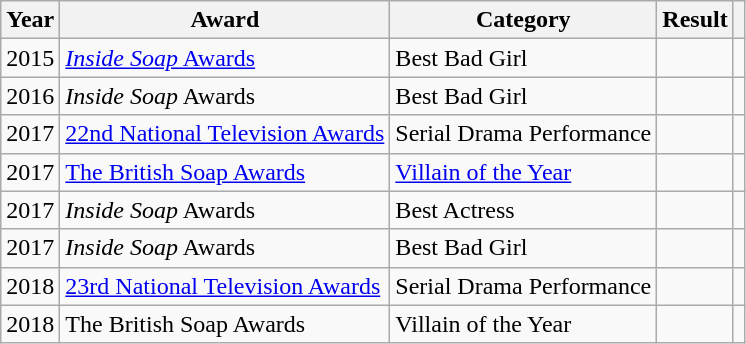<table class="wikitable">
<tr>
<th>Year</th>
<th>Award</th>
<th>Category</th>
<th>Result</th>
<th></th>
</tr>
<tr>
<td>2015</td>
<td><a href='#'><em>Inside Soap</em> Awards</a></td>
<td>Best Bad Girl</td>
<td></td>
<td align="center"></td>
</tr>
<tr>
<td>2016</td>
<td><em>Inside Soap</em> Awards</td>
<td>Best Bad Girl</td>
<td></td>
<td align="center"></td>
</tr>
<tr>
<td>2017</td>
<td><a href='#'>22nd National Television Awards</a></td>
<td>Serial Drama Performance</td>
<td></td>
<td align="center"></td>
</tr>
<tr>
<td>2017</td>
<td><a href='#'>The British Soap Awards</a></td>
<td><a href='#'>Villain of the Year</a></td>
<td></td>
<td align="center"></td>
</tr>
<tr>
<td>2017</td>
<td><em>Inside Soap</em> Awards</td>
<td>Best Actress</td>
<td></td>
<td align="center"></td>
</tr>
<tr>
<td>2017</td>
<td><em>Inside Soap</em> Awards</td>
<td>Best Bad Girl</td>
<td></td>
<td align="center"></td>
</tr>
<tr>
<td>2018</td>
<td><a href='#'>23rd National Television Awards</a></td>
<td>Serial Drama Performance</td>
<td></td>
<td align="center"></td>
</tr>
<tr>
<td>2018</td>
<td>The British Soap Awards</td>
<td>Villain of the Year</td>
<td></td>
<td align="center"></td>
</tr>
</table>
